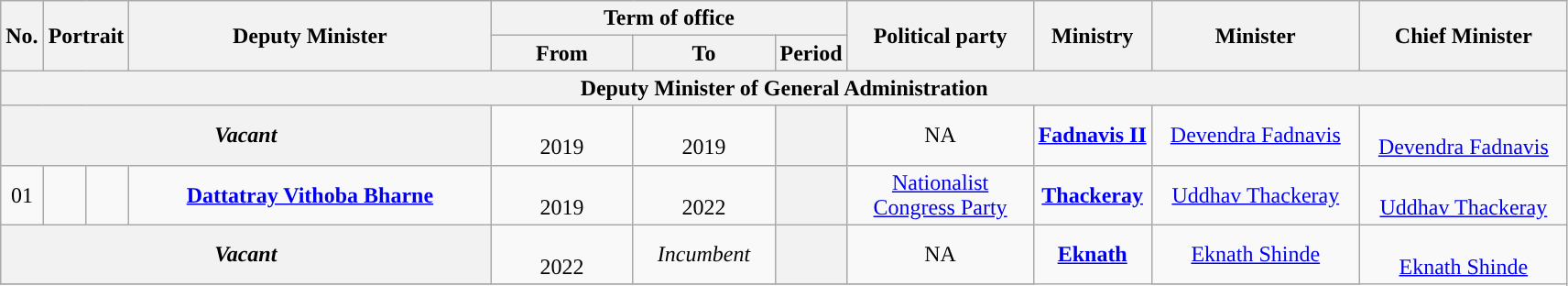<table class="wikitable" style="text-align:center">
<tr>
<th rowspan="2">No.</th>
<th rowspan="2" colspan="2">Portrait</th>
<th rowspan="2" style="width:16em">Deputy Minister<br></th>
<th colspan="3">Term of office</th>
<th rowspan="2" style="width:8em">Political party</th>
<th rowspan="2">Ministry</th>
<th rowspan="2" style="width:9em">Minister</th>
<th rowspan="2" style="width:9em">Chief Minister</th>
</tr>
<tr>
<th style="width:6em">From</th>
<th style="width:6em">To</th>
<th>Period</th>
</tr>
<tr>
<th colspan="11">Deputy Minister of General Administration</th>
</tr>
<tr>
<th colspan="04"><strong><em>Vacant</em></strong></th>
<td><br>2019</td>
<td><br>2019</td>
<th></th>
<td>NA</td>
<td rowspan="1"><a href='#'><strong>Fadnavis II</strong></a></td>
<td><a href='#'>Devendra Fadnavis</a></td>
<td rowspan="1"> <br><a href='#'>Devendra Fadnavis</a></td>
</tr>
<tr>
<td>01</td>
<td style="color:inherit;background:"></td>
<td></td>
<td><strong><a href='#'>Dattatray Vithoba Bharne</a></strong> <br> </td>
<td><br>2019</td>
<td><br>2022</td>
<th></th>
<td><a href='#'>Nationalist Congress Party</a></td>
<td rowspan="1"><a href='#'><strong>Thackeray</strong></a></td>
<td><a href='#'>Uddhav Thackeray</a></td>
<td rowspan="1"> <br><a href='#'>Uddhav Thackeray</a></td>
</tr>
<tr>
<th colspan="04"><strong><em>Vacant </em></strong></th>
<td><br>2022</td>
<td><em>Incumbent</em></td>
<th></th>
<td>NA</td>
<td rowspan="2"><a href='#'><strong>Eknath</strong></a></td>
<td><a href='#'>Eknath Shinde</a></td>
<td rowspan="2"> <br><a href='#'>Eknath Shinde</a></td>
</tr>
<tr>
</tr>
</table>
